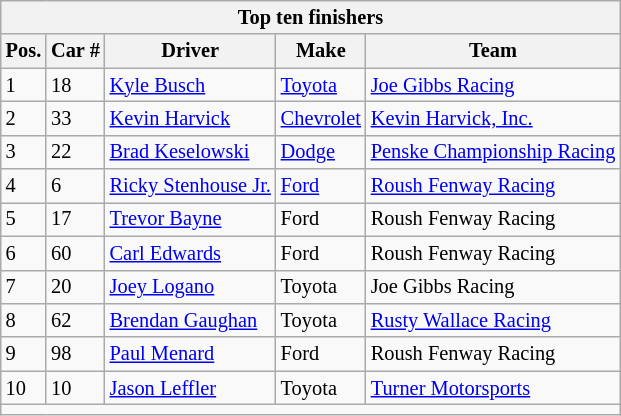<table class="wikitable" style="font-size: 85%;">
<tr>
<th colspan=5 align=center>Top ten finishers</th>
</tr>
<tr>
<th>Pos.</th>
<th>Car #</th>
<th>Driver</th>
<th>Make</th>
<th>Team</th>
</tr>
<tr>
<td>1</td>
<td>18</td>
<td><a href='#'>Kyle Busch</a></td>
<td><a href='#'>Toyota</a></td>
<td><a href='#'>Joe Gibbs Racing</a></td>
</tr>
<tr>
<td>2</td>
<td>33</td>
<td><a href='#'>Kevin Harvick</a></td>
<td><a href='#'>Chevrolet</a></td>
<td><a href='#'>Kevin Harvick, Inc.</a></td>
</tr>
<tr>
<td>3</td>
<td>22</td>
<td><a href='#'>Brad Keselowski</a></td>
<td><a href='#'>Dodge</a></td>
<td><a href='#'>Penske Championship Racing</a></td>
</tr>
<tr>
<td>4</td>
<td>6</td>
<td><a href='#'>Ricky Stenhouse Jr.</a></td>
<td><a href='#'>Ford</a></td>
<td><a href='#'>Roush Fenway Racing</a></td>
</tr>
<tr>
<td>5</td>
<td>17</td>
<td><a href='#'>Trevor Bayne</a></td>
<td>Ford</td>
<td>Roush Fenway Racing</td>
</tr>
<tr>
<td>6</td>
<td>60</td>
<td><a href='#'>Carl Edwards</a></td>
<td>Ford</td>
<td>Roush Fenway Racing</td>
</tr>
<tr>
<td>7</td>
<td>20</td>
<td><a href='#'>Joey Logano</a></td>
<td>Toyota</td>
<td>Joe Gibbs Racing</td>
</tr>
<tr>
<td>8</td>
<td>62</td>
<td><a href='#'>Brendan Gaughan</a></td>
<td>Toyota</td>
<td><a href='#'>Rusty Wallace Racing</a></td>
</tr>
<tr>
<td>9</td>
<td>98</td>
<td><a href='#'>Paul Menard</a></td>
<td>Ford</td>
<td>Roush Fenway Racing</td>
</tr>
<tr>
<td>10</td>
<td>10</td>
<td><a href='#'>Jason Leffler</a></td>
<td>Toyota</td>
<td><a href='#'>Turner Motorsports</a></td>
</tr>
<tr>
<td colspan=5 align=center></td>
</tr>
</table>
